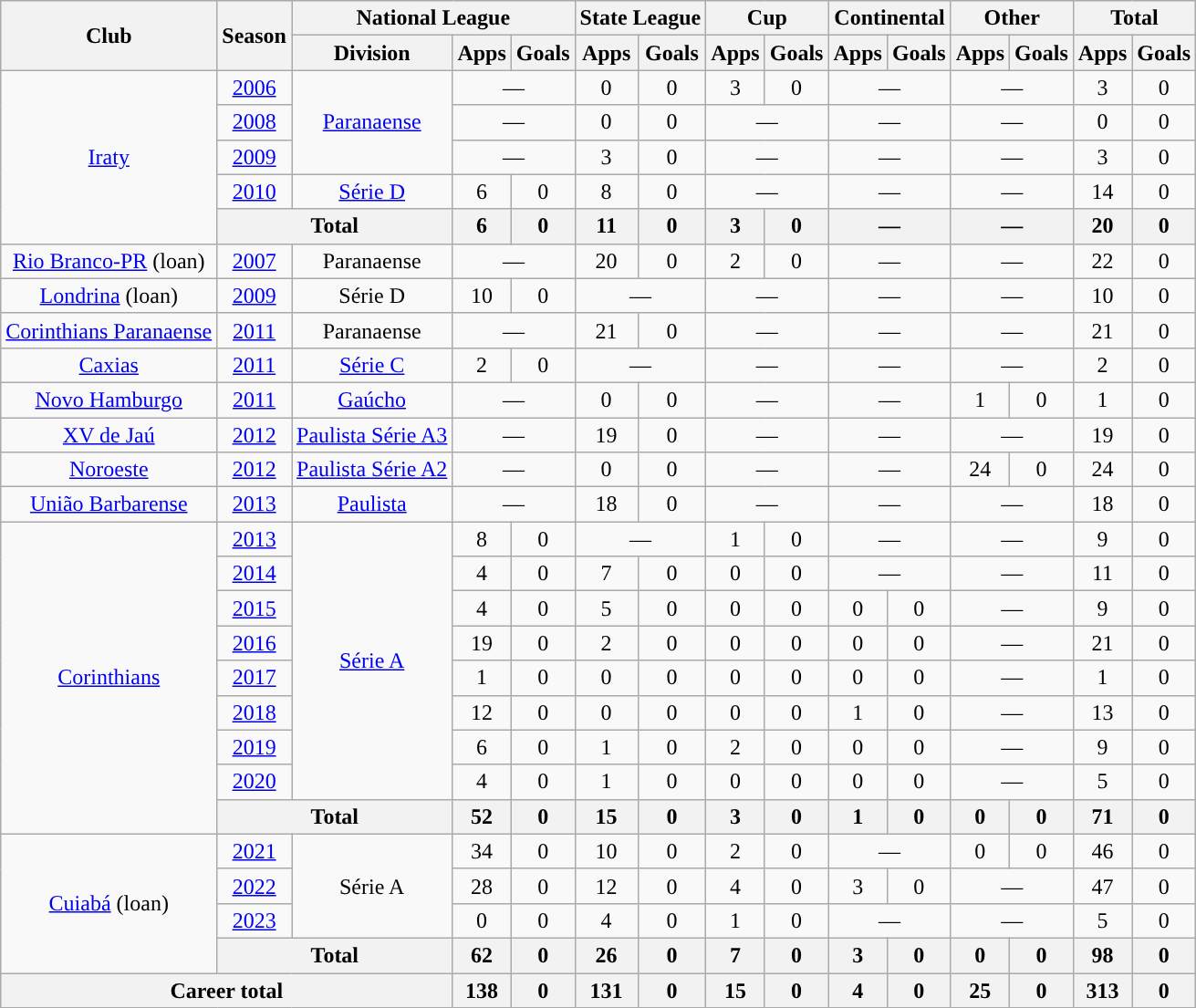<table class="wikitable" style="text-align: center;">
<tr>
<th rowspan="2">Club</th>
<th rowspan="2">Season</th>
<th colspan="3">National League</th>
<th colspan="2">State League</th>
<th colspan="2">Cup</th>
<th colspan="2">Continental</th>
<th colspan="2">Other</th>
<th colspan="2">Total</th>
</tr>
<tr>
<th>Division</th>
<th>Apps</th>
<th>Goals</th>
<th>Apps</th>
<th>Goals</th>
<th>Apps</th>
<th>Goals</th>
<th>Apps</th>
<th>Goals</th>
<th>Apps</th>
<th>Goals</th>
<th>Apps</th>
<th>Goals</th>
</tr>
<tr>
<td rowspan="5"><a href='#'>Iraty</a></td>
<td><a href='#'>2006</a></td>
<td rowspan="3"><a href='#'>Paranaense</a></td>
<td colspan="2">—</td>
<td>0</td>
<td>0</td>
<td>3</td>
<td>0</td>
<td colspan="2">—</td>
<td colspan="2">—</td>
<td>3</td>
<td>0</td>
</tr>
<tr>
<td><a href='#'>2008</a></td>
<td colspan="2">—</td>
<td>0</td>
<td>0</td>
<td colspan="2">—</td>
<td colspan="2">—</td>
<td colspan="2">—</td>
<td>0</td>
<td>0</td>
</tr>
<tr>
<td><a href='#'>2009</a></td>
<td colspan="2">—</td>
<td>3</td>
<td>0</td>
<td colspan="2">—</td>
<td colspan="2">—</td>
<td colspan="2">—</td>
<td>3</td>
<td>0</td>
</tr>
<tr>
<td><a href='#'>2010</a></td>
<td><a href='#'>Série D</a></td>
<td>6</td>
<td>0</td>
<td>8</td>
<td>0</td>
<td colspan="2">—</td>
<td colspan="2">—</td>
<td colspan="2">—</td>
<td>14</td>
<td>0</td>
</tr>
<tr>
<th colspan="2">Total</th>
<th>6</th>
<th>0</th>
<th>11</th>
<th>0</th>
<th>3</th>
<th>0</th>
<th colspan="2">—</th>
<th colspan="2">—</th>
<th>20</th>
<th>0</th>
</tr>
<tr>
<td><a href='#'>Rio Branco-PR</a> (loan)</td>
<td><a href='#'>2007</a></td>
<td>Paranaense</td>
<td colspan="2">—</td>
<td>20</td>
<td>0</td>
<td>2</td>
<td>0</td>
<td colspan="2">—</td>
<td colspan="2">—</td>
<td>22</td>
<td>0</td>
</tr>
<tr>
<td><a href='#'>Londrina</a> (loan)</td>
<td><a href='#'>2009</a></td>
<td>Série D</td>
<td>10</td>
<td>0</td>
<td colspan="2">—</td>
<td colspan="2">—</td>
<td colspan="2">—</td>
<td colspan="2">—</td>
<td>10</td>
<td>0</td>
</tr>
<tr>
<td><a href='#'>Corinthians Paranaense</a></td>
<td><a href='#'>2011</a></td>
<td>Paranaense</td>
<td colspan="2">—</td>
<td>21</td>
<td>0</td>
<td colspan="2">—</td>
<td colspan="2">—</td>
<td colspan="2">—</td>
<td>21</td>
<td>0</td>
</tr>
<tr>
<td><a href='#'>Caxias</a></td>
<td><a href='#'>2011</a></td>
<td><a href='#'>Série C</a></td>
<td>2</td>
<td>0</td>
<td colspan="2">—</td>
<td colspan="2">—</td>
<td colspan="2">—</td>
<td colspan="2">—</td>
<td>2</td>
<td>0</td>
</tr>
<tr>
<td><a href='#'>Novo Hamburgo</a></td>
<td><a href='#'>2011</a></td>
<td><a href='#'>Gaúcho</a></td>
<td colspan="2">—</td>
<td>0</td>
<td>0</td>
<td colspan="2">—</td>
<td colspan="2">—</td>
<td>1</td>
<td>0</td>
<td>1</td>
<td>0</td>
</tr>
<tr>
<td><a href='#'>XV de Jaú</a></td>
<td><a href='#'>2012</a></td>
<td><a href='#'>Paulista Série A3</a></td>
<td colspan="2">—</td>
<td>19</td>
<td>0</td>
<td colspan="2">—</td>
<td colspan="2">—</td>
<td colspan="2">—</td>
<td>19</td>
<td>0</td>
</tr>
<tr>
<td><a href='#'>Noroeste</a></td>
<td><a href='#'>2012</a></td>
<td><a href='#'>Paulista Série A2</a></td>
<td colspan="2">—</td>
<td>0</td>
<td>0</td>
<td colspan="2">—</td>
<td colspan="2">—</td>
<td>24</td>
<td>0</td>
<td>24</td>
<td>0</td>
</tr>
<tr>
<td><a href='#'>União Barbarense</a></td>
<td><a href='#'>2013</a></td>
<td><a href='#'>Paulista</a></td>
<td colspan="2">—</td>
<td>18</td>
<td>0</td>
<td colspan="2">—</td>
<td colspan="2">—</td>
<td colspan="2">—</td>
<td>18</td>
<td>0</td>
</tr>
<tr>
<td rowspan="9"><a href='#'>Corinthians</a></td>
<td><a href='#'>2013</a></td>
<td rowspan="8"><a href='#'>Série A</a></td>
<td>8</td>
<td>0</td>
<td colspan="2">—</td>
<td>1</td>
<td>0</td>
<td colspan="2">—</td>
<td colspan="2">—</td>
<td>9</td>
<td>0</td>
</tr>
<tr>
<td><a href='#'>2014</a></td>
<td>4</td>
<td>0</td>
<td>7</td>
<td>0</td>
<td>0</td>
<td>0</td>
<td colspan="2">—</td>
<td colspan="2">—</td>
<td>11</td>
<td>0</td>
</tr>
<tr>
<td><a href='#'>2015</a></td>
<td>4</td>
<td>0</td>
<td>5</td>
<td>0</td>
<td>0</td>
<td>0</td>
<td>0</td>
<td>0</td>
<td colspan="2">—</td>
<td>9</td>
<td>0</td>
</tr>
<tr>
<td><a href='#'>2016</a></td>
<td>19</td>
<td>0</td>
<td>2</td>
<td>0</td>
<td>0</td>
<td>0</td>
<td>0</td>
<td>0</td>
<td colspan="2">—</td>
<td>21</td>
<td>0</td>
</tr>
<tr>
<td><a href='#'>2017</a></td>
<td>1</td>
<td>0</td>
<td>0</td>
<td>0</td>
<td>0</td>
<td>0</td>
<td>0</td>
<td>0</td>
<td colspan="2">—</td>
<td>1</td>
<td>0</td>
</tr>
<tr>
<td><a href='#'>2018</a></td>
<td>12</td>
<td>0</td>
<td>0</td>
<td>0</td>
<td>0</td>
<td>0</td>
<td>1</td>
<td>0</td>
<td colspan="2">—</td>
<td>13</td>
<td>0</td>
</tr>
<tr>
<td><a href='#'>2019</a></td>
<td>6</td>
<td>0</td>
<td>1</td>
<td>0</td>
<td>2</td>
<td>0</td>
<td>0</td>
<td>0</td>
<td colspan="2">—</td>
<td>9</td>
<td>0</td>
</tr>
<tr>
<td><a href='#'>2020</a></td>
<td>4</td>
<td>0</td>
<td>1</td>
<td>0</td>
<td>0</td>
<td>0</td>
<td>0</td>
<td>0</td>
<td colspan="2">—</td>
<td>5</td>
<td>0</td>
</tr>
<tr>
<th colspan="2">Total</th>
<th>52</th>
<th>0</th>
<th>15</th>
<th>0</th>
<th>3</th>
<th>0</th>
<th>1</th>
<th>0</th>
<th>0</th>
<th>0</th>
<th>71</th>
<th>0</th>
</tr>
<tr>
<td rowspan="4"><a href='#'>Cuiabá</a> (loan)</td>
<td><a href='#'>2021</a></td>
<td rowspan="3">Série A</td>
<td>34</td>
<td>0</td>
<td>10</td>
<td>0</td>
<td>2</td>
<td>0</td>
<td colspan="2">—</td>
<td>0</td>
<td>0</td>
<td>46</td>
<td>0</td>
</tr>
<tr>
<td><a href='#'>2022</a></td>
<td>28</td>
<td>0</td>
<td>12</td>
<td>0</td>
<td>4</td>
<td>0</td>
<td>3</td>
<td>0</td>
<td colspan="2">—</td>
<td>47</td>
<td>0</td>
</tr>
<tr>
<td><a href='#'>2023</a></td>
<td>0</td>
<td>0</td>
<td>4</td>
<td>0</td>
<td>1</td>
<td>0</td>
<td colspan="2">—</td>
<td colspan="2">—</td>
<td>5</td>
<td>0</td>
</tr>
<tr>
<th colspan="2">Total</th>
<th>62</th>
<th>0</th>
<th>26</th>
<th>0</th>
<th>7</th>
<th>0</th>
<th>3</th>
<th>0</th>
<th>0</th>
<th>0</th>
<th>98</th>
<th>0</th>
</tr>
<tr>
<th colspan="3"><strong>Career total</strong></th>
<th>138</th>
<th>0</th>
<th>131</th>
<th>0</th>
<th>15</th>
<th>0</th>
<th>4</th>
<th>0</th>
<th>25</th>
<th>0</th>
<th>313</th>
<th>0</th>
</tr>
</table>
